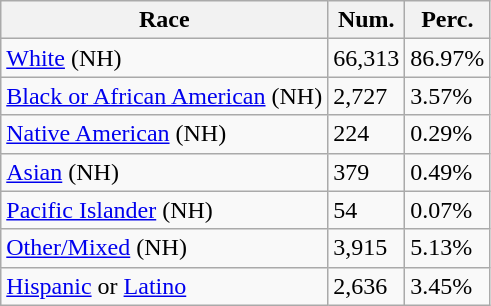<table class="wikitable">
<tr>
<th>Race</th>
<th>Num.</th>
<th>Perc.</th>
</tr>
<tr>
<td><a href='#'>White</a> (NH)</td>
<td>66,313</td>
<td>86.97%</td>
</tr>
<tr>
<td><a href='#'>Black or African American</a> (NH)</td>
<td>2,727</td>
<td>3.57%</td>
</tr>
<tr>
<td><a href='#'>Native American</a> (NH)</td>
<td>224</td>
<td>0.29%</td>
</tr>
<tr>
<td><a href='#'>Asian</a> (NH)</td>
<td>379</td>
<td>0.49%</td>
</tr>
<tr>
<td><a href='#'>Pacific Islander</a> (NH)</td>
<td>54</td>
<td>0.07%</td>
</tr>
<tr>
<td><a href='#'>Other/Mixed</a> (NH)</td>
<td>3,915</td>
<td>5.13%</td>
</tr>
<tr>
<td><a href='#'>Hispanic</a> or <a href='#'>Latino</a></td>
<td>2,636</td>
<td>3.45%</td>
</tr>
</table>
